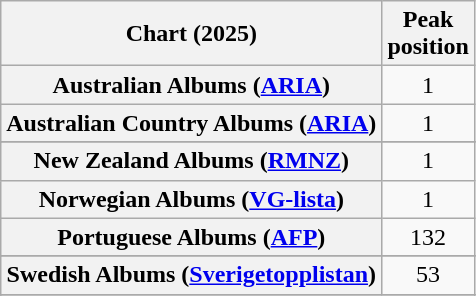<table class="wikitable sortable plainrowheaders" style="text-align:center">
<tr>
<th scope="col">Chart (2025)</th>
<th scope="col">Peak<br>position</th>
</tr>
<tr>
<th scope="row">Australian Albums (<a href='#'>ARIA</a>)</th>
<td>1</td>
</tr>
<tr>
<th scope="row">Australian Country Albums (<a href='#'>ARIA</a>)</th>
<td>1</td>
</tr>
<tr>
</tr>
<tr>
</tr>
<tr>
</tr>
<tr>
</tr>
<tr>
</tr>
<tr>
</tr>
<tr>
</tr>
<tr>
<th scope="row">New Zealand Albums (<a href='#'>RMNZ</a>)</th>
<td>1</td>
</tr>
<tr>
<th scope="row">Norwegian Albums (<a href='#'>VG-lista</a>)</th>
<td>1</td>
</tr>
<tr>
<th scope="row">Portuguese Albums (<a href='#'>AFP</a>)</th>
<td>132</td>
</tr>
<tr>
</tr>
<tr>
<th scope="row">Swedish Albums (<a href='#'>Sverigetopplistan</a>)</th>
<td>53</td>
</tr>
<tr>
</tr>
<tr>
</tr>
<tr>
</tr>
<tr>
</tr>
<tr>
</tr>
</table>
